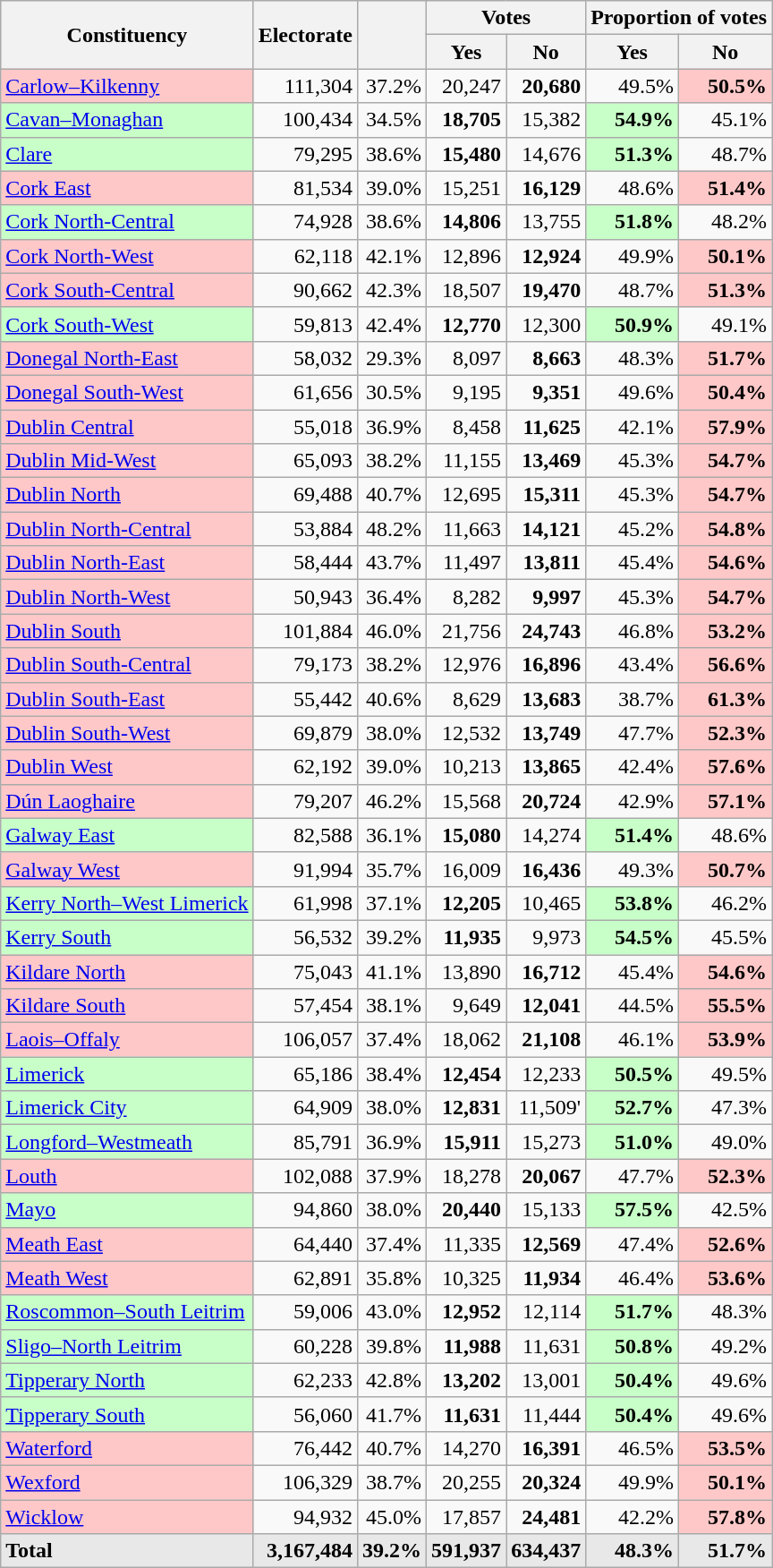<table class="wikitable sortable">
<tr>
<th rowspan=2>Constituency</th>
<th rowspan=2>Electorate</th>
<th rowspan=2></th>
<th colspan=2>Votes</th>
<th colspan=2>Proportion of votes</th>
</tr>
<tr>
<th>Yes</th>
<th>No</th>
<th>Yes</th>
<th>No</th>
</tr>
<tr>
<td style="background:#ffc8c8;"><a href='#'>Carlow–Kilkenny</a></td>
<td style="text-align: right;">111,304</td>
<td style="text-align: right;">37.2%</td>
<td style="text-align: right;">20,247</td>
<td style="text-align: right;"><strong>20,680</strong></td>
<td style="text-align: right;">49.5%</td>
<td style="text-align: right; background:#ffc8c8;"><strong>50.5%</strong></td>
</tr>
<tr>
<td style="background:#c8ffc8;"><a href='#'>Cavan–Monaghan</a></td>
<td style="text-align: right;">100,434</td>
<td style="text-align: right;">34.5%</td>
<td style="text-align: right;"><strong>18,705</strong></td>
<td style="text-align: right;">15,382</td>
<td style="text-align: right; background:#c8ffc8;"><strong>54.9%</strong></td>
<td style="text-align: right;">45.1%</td>
</tr>
<tr>
<td style="background:#c8ffc8;"><a href='#'>Clare</a></td>
<td style="text-align: right;">79,295</td>
<td style="text-align: right;">38.6%</td>
<td style="text-align: right;"><strong>15,480</strong></td>
<td style="text-align: right;">14,676</td>
<td style="text-align: right; background:#c8ffc8;"><strong>51.3%</strong></td>
<td style="text-align: right;">48.7%</td>
</tr>
<tr>
<td style="background:#ffc8c8;"><a href='#'>Cork East</a></td>
<td style="text-align: right;">81,534</td>
<td style="text-align: right;">39.0%</td>
<td style="text-align: right;">15,251</td>
<td style="text-align: right;"><strong>16,129</strong></td>
<td style="text-align: right;">48.6%</td>
<td style="text-align: right; background:#ffc8c8;"><strong>51.4%</strong></td>
</tr>
<tr>
<td style="background:#c8ffc8;"><a href='#'>Cork North-Central</a></td>
<td style="text-align: right;">74,928</td>
<td style="text-align: right;">38.6%</td>
<td style="text-align: right;"><strong>14,806</strong></td>
<td style="text-align: right;">13,755</td>
<td style="text-align: right; background:#c8ffc8;"><strong>51.8%</strong></td>
<td style="text-align: right;">48.2%</td>
</tr>
<tr>
<td style="background:#ffc8c8;"><a href='#'>Cork North-West</a></td>
<td style="text-align: right;">62,118</td>
<td style="text-align: right;">42.1%</td>
<td style="text-align: right;">12,896</td>
<td style="text-align: right;"><strong>12,924</strong></td>
<td style="text-align: right;">49.9%</td>
<td style="text-align: right; background:#ffc8c8;"><strong>50.1%</strong></td>
</tr>
<tr>
<td style="background:#ffc8c8;"><a href='#'>Cork South-Central</a></td>
<td style="text-align: right;">90,662</td>
<td style="text-align: right;">42.3%</td>
<td style="text-align: right;">18,507</td>
<td style="text-align: right;"><strong>19,470</strong></td>
<td style="text-align: right;">48.7%</td>
<td style="text-align: right; background:#ffc8c8;"><strong>51.3%</strong></td>
</tr>
<tr>
<td style="background:#c8ffc8;"><a href='#'>Cork South-West</a></td>
<td style="text-align: right;">59,813</td>
<td style="text-align: right;">42.4%</td>
<td style="text-align: right;"><strong>12,770</strong></td>
<td style="text-align: right;">12,300</td>
<td style="text-align: right; background:#c8ffc8;"><strong>50.9%</strong></td>
<td style="text-align: right;">49.1%</td>
</tr>
<tr>
<td style="background:#ffc8c8;"><a href='#'>Donegal North-East</a></td>
<td style="text-align: right;">58,032</td>
<td style="text-align: right;">29.3%</td>
<td style="text-align: right;">8,097</td>
<td style="text-align: right;"><strong>8,663</strong></td>
<td style="text-align: right;">48.3%</td>
<td style="text-align: right; background:#ffc8c8;"><strong>51.7%</strong></td>
</tr>
<tr>
<td style="background:#ffc8c8;"><a href='#'>Donegal South-West</a></td>
<td style="text-align: right;">61,656</td>
<td style="text-align: right;">30.5%</td>
<td style="text-align: right;">9,195</td>
<td style="text-align: right;"><strong>9,351</strong></td>
<td style="text-align: right;">49.6%</td>
<td style="text-align: right; background:#ffc8c8;"><strong>50.4%</strong></td>
</tr>
<tr>
<td style="background:#ffc8c8;"><a href='#'>Dublin Central</a></td>
<td style="text-align: right;">55,018</td>
<td style="text-align: right;">36.9%</td>
<td style="text-align: right;">8,458</td>
<td style="text-align: right;"><strong>11,625</strong></td>
<td style="text-align: right;">42.1%</td>
<td style="text-align: right; background:#ffc8c8;"><strong>57.9%</strong></td>
</tr>
<tr>
<td style="background:#ffc8c8;"><a href='#'>Dublin Mid-West</a></td>
<td style="text-align: right;">65,093</td>
<td style="text-align: right;">38.2%</td>
<td style="text-align: right;">11,155</td>
<td style="text-align: right;"><strong>13,469</strong></td>
<td style="text-align: right;">45.3%</td>
<td style="text-align: right; background:#ffc8c8;"><strong>54.7%</strong></td>
</tr>
<tr>
<td style="background:#ffc8c8;"><a href='#'>Dublin North</a></td>
<td style="text-align: right;">69,488</td>
<td style="text-align: right;">40.7%</td>
<td style="text-align: right;">12,695</td>
<td style="text-align: right;"><strong>15,311</strong></td>
<td style="text-align: right;">45.3%</td>
<td style="text-align: right; background:#ffc8c8;"><strong>54.7%</strong></td>
</tr>
<tr>
<td style="background:#ffc8c8;"><a href='#'>Dublin North-Central</a></td>
<td style="text-align: right;">53,884</td>
<td style="text-align: right;">48.2%</td>
<td style="text-align: right;">11,663</td>
<td style="text-align: right;"><strong>14,121</strong></td>
<td style="text-align: right;">45.2%</td>
<td style="text-align: right; background:#ffc8c8;"><strong>54.8%</strong></td>
</tr>
<tr>
<td style="background:#ffc8c8;"><a href='#'>Dublin North-East</a></td>
<td style="text-align: right;">58,444</td>
<td style="text-align: right;">43.7%</td>
<td style="text-align: right;">11,497</td>
<td style="text-align: right;"><strong>13,811</strong></td>
<td style="text-align: right;">45.4%</td>
<td style="text-align: right; background:#ffc8c8;"><strong>54.6%</strong></td>
</tr>
<tr>
<td style="background:#ffc8c8;"><a href='#'>Dublin North-West</a></td>
<td style="text-align: right;">50,943</td>
<td style="text-align: right;">36.4%</td>
<td style="text-align: right;">8,282</td>
<td style="text-align: right;"><strong>9,997</strong></td>
<td style="text-align: right;">45.3%</td>
<td style="text-align: right; background:#ffc8c8;"><strong>54.7%</strong></td>
</tr>
<tr>
<td style="background:#ffc8c8;"><a href='#'>Dublin South</a></td>
<td style="text-align: right;">101,884</td>
<td style="text-align: right;">46.0%</td>
<td style="text-align: right;">21,756</td>
<td style="text-align: right;"><strong>24,743</strong></td>
<td style="text-align: right;">46.8%</td>
<td style="text-align: right; background:#ffc8c8;"><strong>53.2%</strong></td>
</tr>
<tr>
<td style="background:#ffc8c8;"><a href='#'>Dublin South-Central</a></td>
<td style="text-align: right;">79,173</td>
<td style="text-align: right;">38.2%</td>
<td style="text-align: right;">12,976</td>
<td style="text-align: right;"><strong>16,896</strong></td>
<td style="text-align: right;">43.4%</td>
<td style="text-align: right; background:#ffc8c8;"><strong>56.6%</strong></td>
</tr>
<tr>
<td style="background:#ffc8c8;"><a href='#'>Dublin South-East</a></td>
<td style="text-align: right;">55,442</td>
<td style="text-align: right;">40.6%</td>
<td style="text-align: right;">8,629</td>
<td style="text-align: right;"><strong>13,683</strong></td>
<td style="text-align: right;">38.7%</td>
<td style="text-align: right; background:#ffc8c8;"><strong>61.3%</strong></td>
</tr>
<tr>
<td style="background:#ffc8c8;"><a href='#'>Dublin South-West</a></td>
<td style="text-align: right;">69,879</td>
<td style="text-align: right;">38.0%</td>
<td style="text-align: right;">12,532</td>
<td style="text-align: right;"><strong>13,749</strong></td>
<td style="text-align: right;">47.7%</td>
<td style="text-align: right; background:#ffc8c8;"><strong>52.3%</strong></td>
</tr>
<tr>
<td style="background:#ffc8c8;"><a href='#'>Dublin West</a></td>
<td style="text-align: right;">62,192</td>
<td style="text-align: right;">39.0%</td>
<td style="text-align: right;">10,213</td>
<td style="text-align: right;"><strong>13,865</strong></td>
<td style="text-align: right;">42.4%</td>
<td style="text-align: right; background:#ffc8c8;"><strong>57.6%</strong></td>
</tr>
<tr>
<td style="background:#ffc8c8;"><a href='#'>Dún Laoghaire</a></td>
<td style="text-align: right;">79,207</td>
<td style="text-align: right;">46.2%</td>
<td style="text-align: right;">15,568</td>
<td style="text-align: right;"><strong>20,724</strong></td>
<td style="text-align: right;">42.9%</td>
<td style="text-align: right; background:#ffc8c8;"><strong>57.1%</strong></td>
</tr>
<tr>
<td style="background:#c8ffc8;"><a href='#'>Galway East</a></td>
<td style="text-align: right;">82,588</td>
<td style="text-align: right;">36.1%</td>
<td style="text-align: right;"><strong>15,080</strong></td>
<td style="text-align: right;">14,274</td>
<td style="text-align: right; background:#c8ffc8;"><strong>51.4%</strong></td>
<td style="text-align: right;">48.6%</td>
</tr>
<tr>
<td style="background:#ffc8c8;"><a href='#'>Galway West</a></td>
<td style="text-align: right;">91,994</td>
<td style="text-align: right;">35.7%</td>
<td style="text-align: right;">16,009</td>
<td style="text-align: right;"><strong>16,436</strong></td>
<td style="text-align: right;">49.3%</td>
<td style="text-align: right; background:#ffc8c8;"><strong>50.7%</strong></td>
</tr>
<tr>
<td style="background:#c8ffc8;"><a href='#'>Kerry North–West Limerick</a></td>
<td style="text-align: right;">61,998</td>
<td style="text-align: right;">37.1%</td>
<td style="text-align: right;"><strong>12,205</strong></td>
<td style="text-align: right;">10,465</td>
<td style="text-align: right; background:#c8ffc8;"><strong>53.8%</strong></td>
<td style="text-align: right;">46.2%</td>
</tr>
<tr>
<td style="background:#c8ffc8;"><a href='#'>Kerry South</a></td>
<td style="text-align: right;">56,532</td>
<td style="text-align: right;">39.2%</td>
<td style="text-align: right;"><strong>11,935</strong></td>
<td style="text-align: right;">9,973</td>
<td style="text-align: right; background:#c8ffc8;"><strong>54.5%</strong></td>
<td style="text-align: right;">45.5%</td>
</tr>
<tr>
<td style="background:#ffc8c8;"><a href='#'>Kildare North</a></td>
<td style="text-align: right;">75,043</td>
<td style="text-align: right;">41.1%</td>
<td style="text-align: right;">13,890</td>
<td style="text-align: right;"><strong>16,712</strong></td>
<td style="text-align: right;">45.4%</td>
<td style="text-align: right; background:#ffc8c8;"><strong>54.6%</strong></td>
</tr>
<tr>
<td style="background:#ffc8c8;"><a href='#'>Kildare South</a></td>
<td style="text-align: right;">57,454</td>
<td style="text-align: right;">38.1%</td>
<td style="text-align: right;">9,649</td>
<td style="text-align: right;"><strong>12,041</strong></td>
<td style="text-align: right;">44.5%</td>
<td style="text-align: right; background:#ffc8c8;"><strong>55.5%</strong></td>
</tr>
<tr>
<td style="background:#ffc8c8;"><a href='#'>Laois–Offaly</a></td>
<td style="text-align: right;">106,057</td>
<td style="text-align: right;">37.4%</td>
<td style="text-align: right;">18,062</td>
<td style="text-align: right;"><strong>21,108</strong></td>
<td style="text-align: right;">46.1%</td>
<td style="text-align: right; background:#ffc8c8;"><strong>53.9%</strong></td>
</tr>
<tr>
<td style="background:#c8ffc8;"><a href='#'>Limerick</a></td>
<td style="text-align: right;">65,186</td>
<td style="text-align: right;">38.4%</td>
<td style="text-align: right;"><strong>12,454</strong></td>
<td style="text-align: right;">12,233</td>
<td style="text-align: right; background:#c8ffc8;"><strong>50.5%</strong></td>
<td style="text-align: right;">49.5%</td>
</tr>
<tr>
<td style="background:#c8ffc8;"><a href='#'>Limerick City</a></td>
<td style="text-align: right;">64,909</td>
<td style="text-align: right;">38.0%</td>
<td style="text-align: right;"><strong>12,831</strong></td>
<td style="text-align: right;">11,509'</td>
<td style="text-align: right; background:#c8ffc8;"><strong>52.7%</strong></td>
<td style="text-align: right;">47.3%</td>
</tr>
<tr>
<td style="background:#c8ffc8;"><a href='#'>Longford–Westmeath</a></td>
<td style="text-align: right;">85,791</td>
<td style="text-align: right;">36.9%</td>
<td style="text-align: right;"><strong>15,911</strong></td>
<td style="text-align: right;">15,273</td>
<td style="text-align: right; background:#c8ffc8;"><strong>51.0%</strong></td>
<td style="text-align: right;">49.0%</td>
</tr>
<tr>
<td style="background:#ffc8c8;"><a href='#'>Louth</a></td>
<td style="text-align: right;">102,088</td>
<td style="text-align: right;">37.9%</td>
<td style="text-align: right;">18,278</td>
<td style="text-align: right;"><strong>20,067</strong></td>
<td style="text-align: right;">47.7%</td>
<td style="text-align: right; background:#ffc8c8;"><strong>52.3%</strong></td>
</tr>
<tr>
<td style="background:#c8ffc8;"><a href='#'>Mayo</a></td>
<td style="text-align: right;">94,860</td>
<td style="text-align: right;">38.0%</td>
<td style="text-align: right;"><strong>20,440</strong></td>
<td style="text-align: right;">15,133</td>
<td style="text-align: right; background:#c8ffc8;"><strong>57.5%</strong></td>
<td style="text-align: right;">42.5%</td>
</tr>
<tr>
<td style="background:#ffc8c8;"><a href='#'>Meath East</a></td>
<td style="text-align: right;">64,440</td>
<td style="text-align: right;">37.4%</td>
<td style="text-align: right;">11,335</td>
<td style="text-align: right;"><strong>12,569</strong></td>
<td style="text-align: right;">47.4%</td>
<td style="text-align: right; background:#ffc8c8;"><strong>52.6%</strong></td>
</tr>
<tr>
<td style="background:#ffc8c8;"><a href='#'>Meath West</a></td>
<td style="text-align: right;">62,891</td>
<td style="text-align: right;">35.8%</td>
<td style="text-align: right;">10,325</td>
<td style="text-align: right;"><strong>11,934</strong></td>
<td style="text-align: right;">46.4%</td>
<td style="text-align: right; background:#ffc8c8;"><strong>53.6%</strong></td>
</tr>
<tr>
<td style="background:#c8ffc8;"><a href='#'>Roscommon–South Leitrim</a></td>
<td style="text-align: right;">59,006</td>
<td style="text-align: right;">43.0%</td>
<td style="text-align: right;"><strong>12,952</strong></td>
<td style="text-align: right;">12,114</td>
<td style="text-align: right; background:#c8ffc8;"><strong>51.7%</strong></td>
<td style="text-align: right;">48.3%</td>
</tr>
<tr>
<td style="background:#c8ffc8;"><a href='#'>Sligo–North Leitrim</a></td>
<td style="text-align: right;">60,228</td>
<td style="text-align: right;">39.8%</td>
<td style="text-align: right;"><strong>11,988</strong></td>
<td style="text-align: right;">11,631</td>
<td style="text-align: right; background:#c8ffc8;"><strong>50.8%</strong></td>
<td style="text-align: right;">49.2%</td>
</tr>
<tr>
<td style="background:#c8ffc8;"><a href='#'>Tipperary North</a></td>
<td style="text-align: right;">62,233</td>
<td style="text-align: right;">42.8%</td>
<td style="text-align: right;"><strong>13,202</strong></td>
<td style="text-align: right;">13,001</td>
<td style="text-align: right; background:#c8ffc8;"><strong>50.4%</strong></td>
<td style="text-align: right;">49.6%</td>
</tr>
<tr>
<td style="background:#c8ffc8;"><a href='#'>Tipperary South</a></td>
<td style="text-align: right;">56,060</td>
<td style="text-align: right;">41.7%</td>
<td style="text-align: right;"><strong>11,631</strong></td>
<td style="text-align: right;">11,444</td>
<td style="text-align: right; background:#c8ffc8;"><strong>50.4%</strong></td>
<td style="text-align: right;">49.6%</td>
</tr>
<tr>
<td style="background:#ffc8c8;"><a href='#'>Waterford</a></td>
<td style="text-align: right;">76,442</td>
<td style="text-align: right;">40.7%</td>
<td style="text-align: right;">14,270</td>
<td style="text-align: right;"><strong>16,391</strong></td>
<td style="text-align: right;">46.5%</td>
<td style="text-align: right; background:#ffc8c8;"><strong>53.5%</strong></td>
</tr>
<tr>
<td style="background:#ffc8c8;"><a href='#'>Wexford</a></td>
<td style="text-align: right;">106,329</td>
<td style="text-align: right;">38.7%</td>
<td style="text-align: right;">20,255</td>
<td style="text-align: right;"><strong>20,324</strong></td>
<td style="text-align: right;">49.9%</td>
<td style="text-align: right; background:#ffc8c8;"><strong>50.1%</strong></td>
</tr>
<tr>
<td style="background:#ffc8c8;"><a href='#'>Wicklow</a></td>
<td style="text-align: right;">94,932</td>
<td style="text-align: right;">45.0%</td>
<td style="text-align: right;">17,857</td>
<td style="text-align: right;"><strong>24,481</strong></td>
<td style="text-align: right;">42.2%</td>
<td style="text-align: right; background:#ffc8c8;"><strong>57.8%</strong></td>
</tr>
<tr class="sortbottom" style="font-weight:bold; background-color:rgb(232,232,232);">
<td>Total</td>
<td style="text-align: right;">3,167,484</td>
<td style="text-align: right;">39.2%</td>
<td style="text-align: right;">591,937</td>
<td style="text-align: right;">634,437</td>
<td style="text-align: right;">48.3%</td>
<td style="text-align: right;">51.7%</td>
</tr>
</table>
